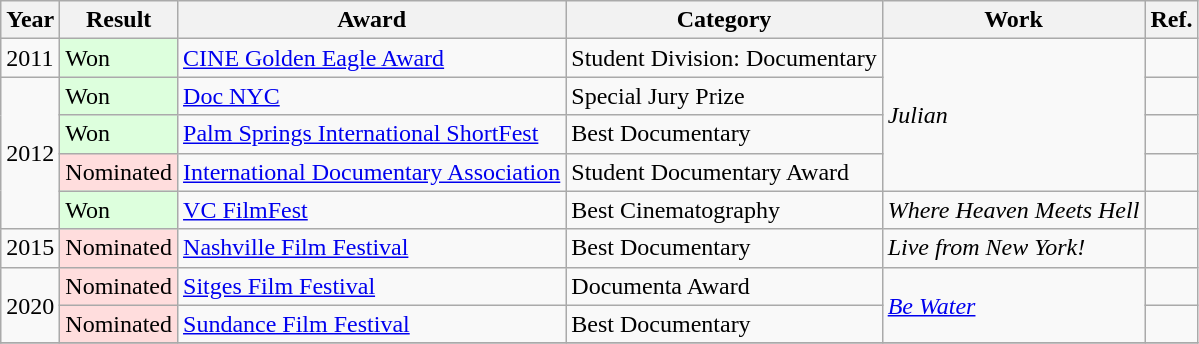<table class="wikitable">
<tr>
<th>Year</th>
<th>Result</th>
<th>Award</th>
<th>Category</th>
<th>Work</th>
<th>Ref.</th>
</tr>
<tr>
<td>2011</td>
<td style="background: #ddffdd">Won</td>
<td><a href='#'>CINE Golden Eagle Award</a></td>
<td>Student Division: Documentary</td>
<td rowspan="4"><em>Julian</em></td>
<td></td>
</tr>
<tr>
<td rowspan="4">2012</td>
<td style="background: #ddffdd">Won</td>
<td><a href='#'>Doc NYC</a></td>
<td>Special Jury Prize</td>
<td></td>
</tr>
<tr>
<td style="background: #ddffdd">Won</td>
<td><a href='#'>Palm Springs International ShortFest</a></td>
<td>Best Documentary</td>
<td></td>
</tr>
<tr>
<td style="background: #ffdddd">Nominated</td>
<td><a href='#'>International Documentary Association</a></td>
<td>Student Documentary Award</td>
<td></td>
</tr>
<tr>
<td style="background: #ddffdd">Won</td>
<td><a href='#'>VC FilmFest</a></td>
<td>Best Cinematography</td>
<td><em>Where Heaven Meets Hell</em></td>
<td></td>
</tr>
<tr>
<td>2015</td>
<td style="background: #ffdddd">Nominated</td>
<td><a href='#'>Nashville Film Festival</a></td>
<td>Best Documentary</td>
<td><em>Live from New York!</em></td>
<td></td>
</tr>
<tr>
<td rowspan="2">2020</td>
<td style="background: #ffdddd">Nominated</td>
<td><a href='#'>Sitges Film Festival</a></td>
<td>Documenta Award</td>
<td rowspan="2"><em><a href='#'>Be Water</a></em></td>
<td></td>
</tr>
<tr>
<td style="background: #ffdddd">Nominated</td>
<td><a href='#'>Sundance Film Festival</a></td>
<td>Best Documentary</td>
<td></td>
</tr>
<tr>
</tr>
</table>
